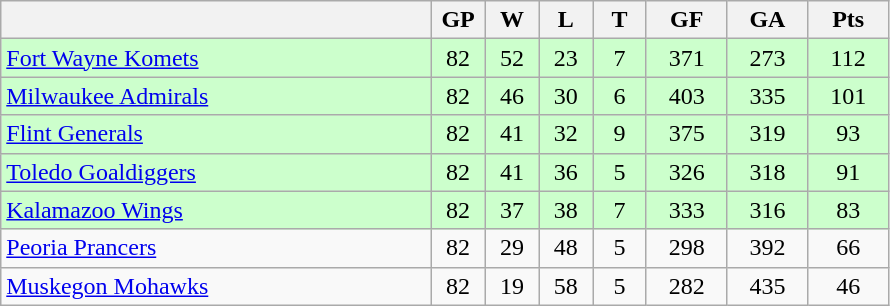<table class="wikitable">
<tr>
<th width="40%"></th>
<th width="5%">GP</th>
<th width="5%">W</th>
<th width="5%">L</th>
<th width="5%">T</th>
<th width="7.5%">GF</th>
<th width="7.5%">GA</th>
<th width="7.5%">Pts</th>
</tr>
<tr align="center" bgcolor="#CCFFCC">
<td align="left"><a href='#'>Fort Wayne Komets</a></td>
<td>82</td>
<td>52</td>
<td>23</td>
<td>7</td>
<td>371</td>
<td>273</td>
<td>112</td>
</tr>
<tr align="center" bgcolor="#CCFFCC">
<td align="left"><a href='#'>Milwaukee Admirals</a></td>
<td>82</td>
<td>46</td>
<td>30</td>
<td>6</td>
<td>403</td>
<td>335</td>
<td>101</td>
</tr>
<tr align="center" bgcolor="#CCFFCC">
<td align="left"><a href='#'>Flint Generals</a></td>
<td>82</td>
<td>41</td>
<td>32</td>
<td>9</td>
<td>375</td>
<td>319</td>
<td>93</td>
</tr>
<tr align="center" bgcolor="#CCFFCC">
<td align="left"><a href='#'>Toledo Goaldiggers</a></td>
<td>82</td>
<td>41</td>
<td>36</td>
<td>5</td>
<td>326</td>
<td>318</td>
<td>91</td>
</tr>
<tr align="center" bgcolor="#CCFFCC">
<td align="left"><a href='#'>Kalamazoo Wings</a></td>
<td>82</td>
<td>37</td>
<td>38</td>
<td>7</td>
<td>333</td>
<td>316</td>
<td>83</td>
</tr>
<tr align="center">
<td align="left"><a href='#'>Peoria Prancers</a></td>
<td>82</td>
<td>29</td>
<td>48</td>
<td>5</td>
<td>298</td>
<td>392</td>
<td>66</td>
</tr>
<tr align="center">
<td align="left"><a href='#'>Muskegon Mohawks</a></td>
<td>82</td>
<td>19</td>
<td>58</td>
<td>5</td>
<td>282</td>
<td>435</td>
<td>46</td>
</tr>
</table>
